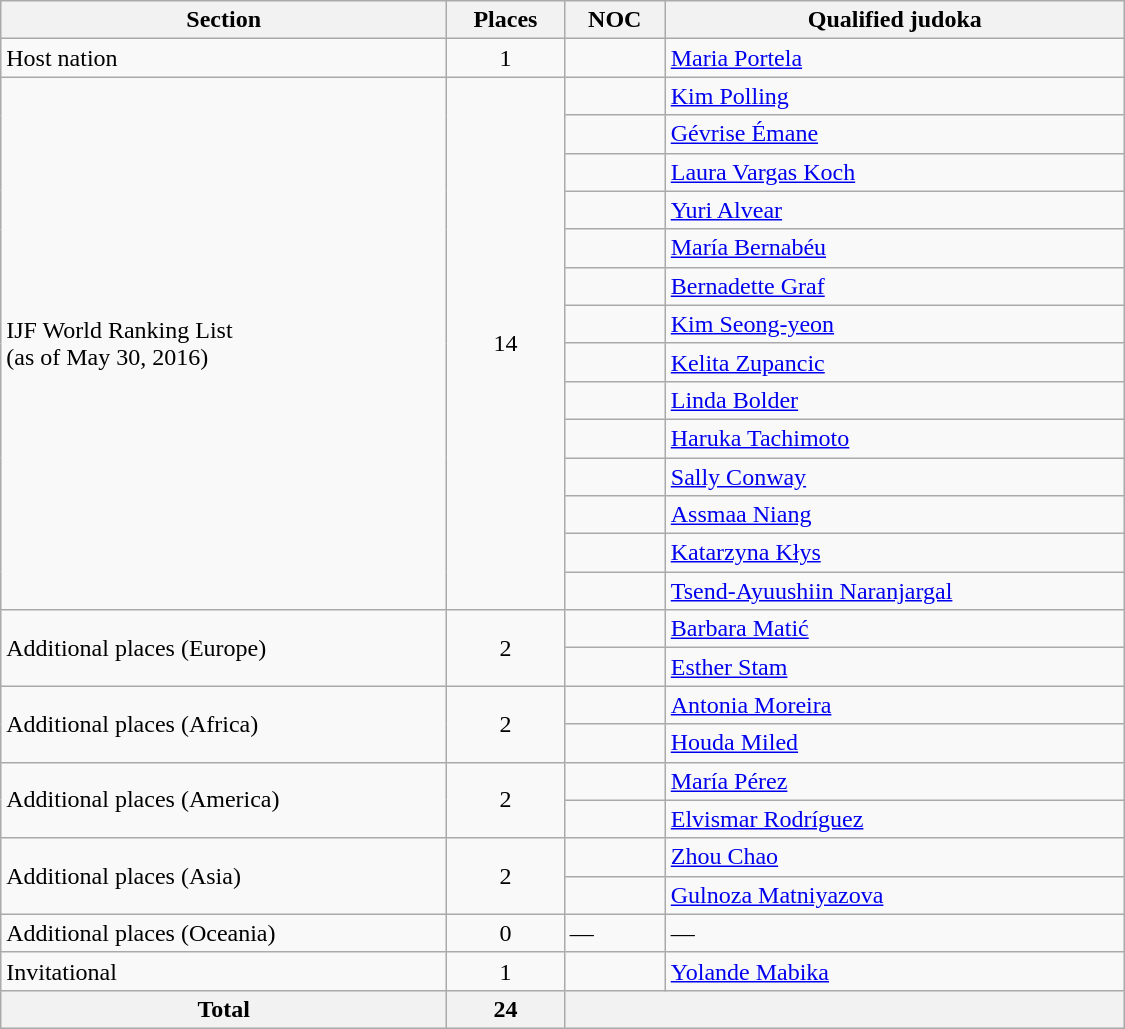<table class="wikitable"  width=750>
<tr>
<th>Section</th>
<th>Places</th>
<th>NOC</th>
<th>Qualified judoka</th>
</tr>
<tr>
<td>Host nation</td>
<td align=center>1</td>
<td></td>
<td><a href='#'>Maria Portela</a></td>
</tr>
<tr>
<td rowspan=14>IJF World Ranking List<br>(as of May 30, 2016)</td>
<td rowspan=14 align=center>14</td>
<td></td>
<td><a href='#'>Kim Polling</a></td>
</tr>
<tr>
<td></td>
<td><a href='#'>Gévrise Émane</a></td>
</tr>
<tr>
<td></td>
<td><a href='#'>Laura Vargas Koch</a></td>
</tr>
<tr>
<td></td>
<td><a href='#'>Yuri Alvear</a></td>
</tr>
<tr>
<td></td>
<td><a href='#'>María Bernabéu</a></td>
</tr>
<tr>
<td></td>
<td><a href='#'>Bernadette Graf</a></td>
</tr>
<tr>
<td></td>
<td><a href='#'>Kim Seong-yeon</a></td>
</tr>
<tr>
<td></td>
<td><a href='#'>Kelita Zupancic</a></td>
</tr>
<tr>
<td></td>
<td><a href='#'>Linda Bolder</a></td>
</tr>
<tr>
<td></td>
<td><a href='#'>Haruka Tachimoto</a></td>
</tr>
<tr>
<td></td>
<td><a href='#'>Sally Conway</a></td>
</tr>
<tr>
<td></td>
<td><a href='#'>Assmaa Niang</a></td>
</tr>
<tr>
<td></td>
<td><a href='#'>Katarzyna Kłys</a></td>
</tr>
<tr>
<td></td>
<td><a href='#'>Tsend-Ayuushiin Naranjargal</a></td>
</tr>
<tr>
<td rowspan=2>Additional places (Europe)</td>
<td rowspan=2 align=center>2</td>
<td></td>
<td><a href='#'>Barbara Matić</a></td>
</tr>
<tr>
<td></td>
<td><a href='#'>Esther Stam</a></td>
</tr>
<tr>
<td rowspan=2>Additional places (Africa)</td>
<td rowspan=2 align=center>2</td>
<td></td>
<td><a href='#'>Antonia Moreira</a></td>
</tr>
<tr>
<td></td>
<td><a href='#'>Houda Miled</a></td>
</tr>
<tr>
<td rowspan=2>Additional places (America)</td>
<td rowspan=2 align=center>2</td>
<td></td>
<td><a href='#'>María Pérez</a></td>
</tr>
<tr>
<td></td>
<td><a href='#'>Elvismar Rodríguez</a></td>
</tr>
<tr>
<td rowspan=2>Additional places (Asia)</td>
<td rowspan=2 align=center>2</td>
<td></td>
<td><a href='#'>Zhou Chao</a></td>
</tr>
<tr>
<td></td>
<td><a href='#'>Gulnoza Matniyazova</a></td>
</tr>
<tr>
<td>Additional places (Oceania)</td>
<td align=center>0</td>
<td>—</td>
<td>—</td>
</tr>
<tr>
<td>Invitational</td>
<td align=center>1</td>
<td></td>
<td><a href='#'>Yolande Mabika</a></td>
</tr>
<tr>
<th>Total</th>
<th>24</th>
<th colspan=2></th>
</tr>
</table>
